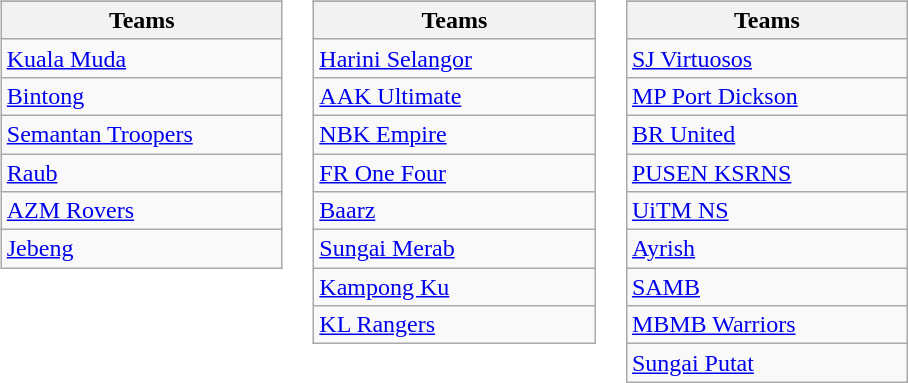<table>
<tr valign=top>
<td><br><table class="wikitable">
<tr>
</tr>
<tr>
<th width=180>Teams</th>
</tr>
<tr>
<td> <a href='#'>Kuala Muda</a></td>
</tr>
<tr>
<td> <a href='#'>Bintong</a></td>
</tr>
<tr>
<td> <a href='#'>Semantan Troopers</a></td>
</tr>
<tr>
<td> <a href='#'>Raub</a></td>
</tr>
<tr>
<td> <a href='#'>AZM Rovers</a></td>
</tr>
<tr>
<td> <a href='#'>Jebeng</a></td>
</tr>
</table>
</td>
<td><br><table class="wikitable">
<tr>
</tr>
<tr>
<th width=180>Teams</th>
</tr>
<tr>
<td> <a href='#'>Harini Selangor</a></td>
</tr>
<tr>
<td> <a href='#'>AAK Ultimate</a></td>
</tr>
<tr>
<td> <a href='#'>NBK Empire</a></td>
</tr>
<tr>
<td> <a href='#'>FR One Four</a></td>
</tr>
<tr>
<td> <a href='#'>Baarz</a></td>
</tr>
<tr>
<td> <a href='#'>Sungai Merab</a></td>
</tr>
<tr>
<td> <a href='#'>Kampong Ku</a></td>
</tr>
<tr>
<td> <a href='#'>KL Rangers</a></td>
</tr>
</table>
</td>
<td><br><table class="wikitable">
<tr>
</tr>
<tr>
<th width=180>Teams</th>
</tr>
<tr>
<td> <a href='#'>SJ Virtuosos</a></td>
</tr>
<tr>
<td> <a href='#'>MP Port Dickson</a></td>
</tr>
<tr>
<td> <a href='#'>BR United</a></td>
</tr>
<tr>
<td> <a href='#'>PUSEN KSRNS</a></td>
</tr>
<tr>
<td> <a href='#'>UiTM NS</a></td>
</tr>
<tr>
<td> <a href='#'>Ayrish</a></td>
</tr>
<tr>
<td> <a href='#'>SAMB</a></td>
</tr>
<tr>
<td> <a href='#'>MBMB Warriors</a></td>
</tr>
<tr>
<td> <a href='#'>Sungai Putat</a></td>
</tr>
</table>
</td>
</tr>
</table>
